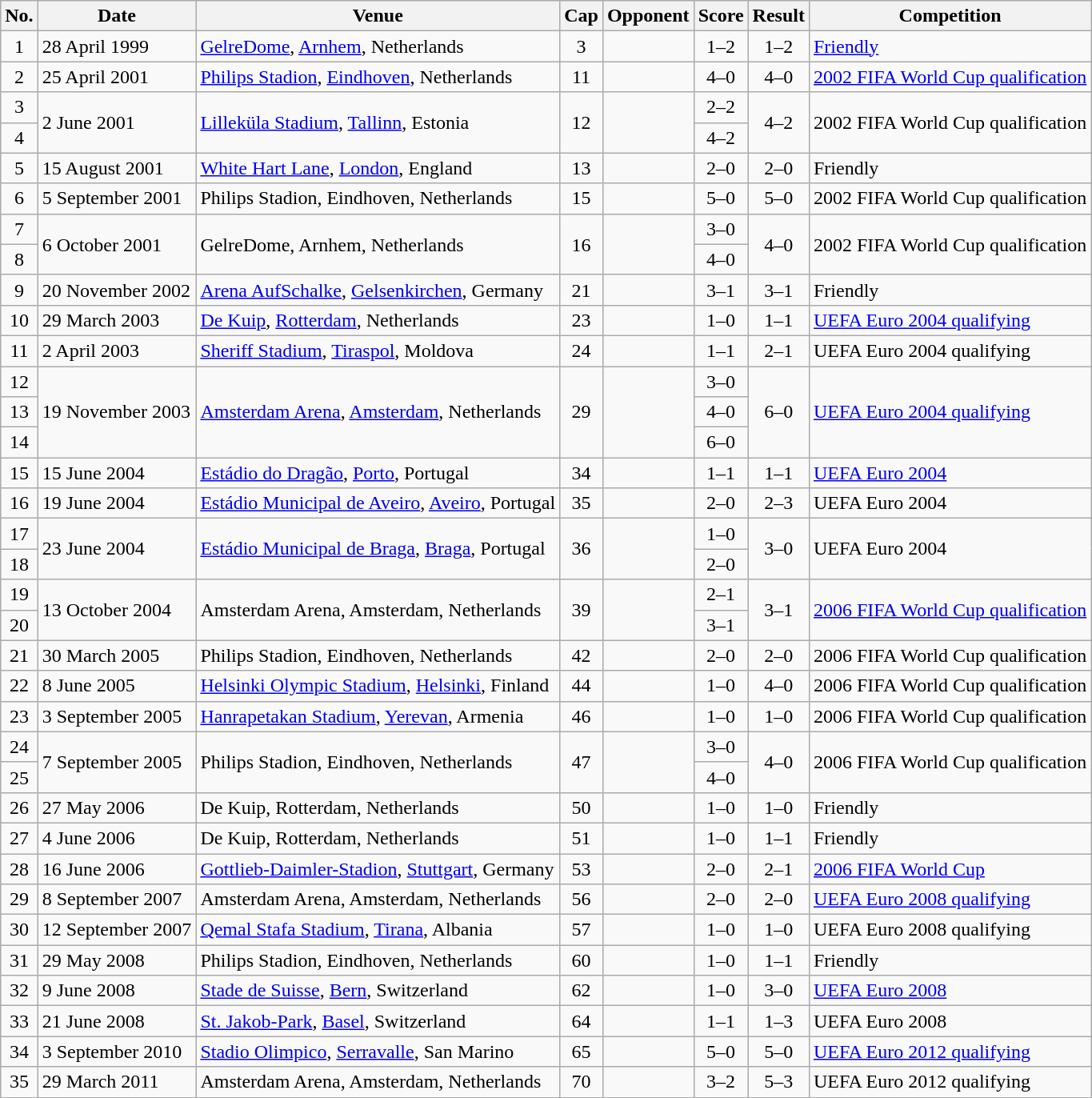<table class="wikitable sortable">
<tr>
<th scope="col">No.</th>
<th scope="col" data-sort-type="date">Date</th>
<th scope="col">Venue</th>
<th scope="col">Cap</th>
<th scope="col">Opponent</th>
<th scope="col">Score</th>
<th scope="col">Result</th>
<th scope="col">Competition</th>
</tr>
<tr>
<td style="text-align:center;">1</td>
<td>28 April 1999</td>
<td><a href='#'>GelreDome</a>, <a href='#'>Arnhem</a>, Netherlands</td>
<td style="text-align:center;">3</td>
<td></td>
<td style="text-align:center;">1–2</td>
<td style="text-align:center;">1–2</td>
<td><a href='#'>Friendly</a></td>
</tr>
<tr>
<td style="text-align:center;">2</td>
<td>25 April 2001</td>
<td><a href='#'>Philips Stadion</a>, <a href='#'>Eindhoven</a>, Netherlands</td>
<td style="text-align:center;">11</td>
<td></td>
<td style="text-align:center;">4–0</td>
<td style="text-align:center;">4–0</td>
<td><a href='#'>2002 FIFA World Cup qualification</a></td>
</tr>
<tr>
<td style="text-align:center;">3</td>
<td rowspan="2">2 June 2001</td>
<td rowspan="2"><a href='#'>Lilleküla Stadium</a>, <a href='#'>Tallinn</a>, Estonia</td>
<td rowspan="2" style="text-align:center">12</td>
<td rowspan="2"></td>
<td style="text-align:center;">2–2</td>
<td rowspan="2" style="text-align:center">4–2</td>
<td rowspan="2">2002 FIFA World Cup qualification</td>
</tr>
<tr style="text-align:center;">
<td>4</td>
<td>4–2</td>
</tr>
<tr>
<td style="text-align:center;">5</td>
<td>15 August 2001</td>
<td><a href='#'>White Hart Lane</a>, <a href='#'>London</a>, England</td>
<td style="text-align:center;">13</td>
<td></td>
<td style="text-align:center;">2–0</td>
<td style="text-align:center;">2–0</td>
<td>Friendly</td>
</tr>
<tr>
<td style="text-align:center;">6</td>
<td>5 September 2001</td>
<td>Philips Stadion, Eindhoven, Netherlands</td>
<td style="text-align:center;">15</td>
<td></td>
<td style="text-align:center;">5–0</td>
<td style="text-align:center;">5–0</td>
<td>2002 FIFA World Cup qualification</td>
</tr>
<tr>
<td style="text-align:center;">7</td>
<td rowspan="2">6 October 2001</td>
<td rowspan="2">GelreDome, Arnhem, Netherlands</td>
<td rowspan="2" style="text-align:center">16</td>
<td rowspan="2"></td>
<td style="text-align:center;">3–0</td>
<td rowspan="2" style="text-align:center">4–0</td>
<td rowspan="2">2002 FIFA World Cup qualification</td>
</tr>
<tr style="text-align:center;">
<td>8</td>
<td>4–0</td>
</tr>
<tr>
<td style="text-align:center;">9</td>
<td>20 November 2002</td>
<td><a href='#'>Arena AufSchalke</a>, <a href='#'>Gelsenkirchen</a>, Germany</td>
<td style="text-align:center;">21</td>
<td></td>
<td style="text-align:center;">3–1</td>
<td style="text-align:center;">3–1</td>
<td>Friendly</td>
</tr>
<tr>
<td style="text-align:center;">10</td>
<td>29 March 2003</td>
<td><a href='#'>De Kuip</a>, <a href='#'>Rotterdam</a>, Netherlands</td>
<td style="text-align:center;">23</td>
<td></td>
<td style="text-align:center;">1–0</td>
<td style="text-align:center;">1–1</td>
<td><a href='#'>UEFA Euro 2004 qualifying</a></td>
</tr>
<tr>
<td style="text-align:center;">11</td>
<td>2 April 2003</td>
<td><a href='#'>Sheriff Stadium</a>, <a href='#'>Tiraspol</a>, Moldova</td>
<td style="text-align:center;">24</td>
<td></td>
<td style="text-align:center;">1–1</td>
<td style="text-align:center;">2–1</td>
<td>UEFA Euro 2004 qualifying</td>
</tr>
<tr>
<td style="text-align:center;">12</td>
<td rowspan="3">19 November 2003</td>
<td rowspan="3"><a href='#'>Amsterdam Arena</a>, <a href='#'>Amsterdam</a>, Netherlands</td>
<td rowspan="3" style="text-align:center">29</td>
<td rowspan="3"></td>
<td style="text-align:center;">3–0</td>
<td rowspan="3" style="text-align:center">6–0</td>
<td rowspan="3"><a href='#'>UEFA Euro 2004 qualifying</a></td>
</tr>
<tr style="text-align:center;">
<td>13</td>
<td>4–0</td>
</tr>
<tr style="text-align:center;">
<td>14</td>
<td>6–0</td>
</tr>
<tr>
<td style="text-align:center;">15</td>
<td>15 June 2004</td>
<td><a href='#'>Estádio do Dragão</a>, <a href='#'>Porto</a>, Portugal</td>
<td style="text-align:center;">34</td>
<td></td>
<td style="text-align:center;">1–1</td>
<td style="text-align:center;">1–1</td>
<td><a href='#'>UEFA Euro 2004</a></td>
</tr>
<tr>
<td style="text-align:center;">16</td>
<td>19 June 2004</td>
<td><a href='#'>Estádio Municipal de Aveiro</a>, <a href='#'>Aveiro</a>, Portugal</td>
<td style="text-align:center;">35</td>
<td></td>
<td style="text-align:center;">2–0</td>
<td style="text-align:center;">2–3</td>
<td>UEFA Euro 2004</td>
</tr>
<tr>
<td style="text-align:center;">17</td>
<td rowspan="2">23 June 2004</td>
<td rowspan="2"><a href='#'>Estádio Municipal de Braga</a>, <a href='#'>Braga</a>, Portugal</td>
<td rowspan="2" style="text-align:center">36</td>
<td rowspan="2"></td>
<td style="text-align:center;">1–0</td>
<td rowspan="2" style="text-align:center">3–0</td>
<td rowspan="2">UEFA Euro 2004</td>
</tr>
<tr style="text-align:center;">
<td>18</td>
<td>2–0</td>
</tr>
<tr>
<td style="text-align:center;">19</td>
<td rowspan="2">13 October 2004</td>
<td rowspan="2">Amsterdam Arena, Amsterdam, Netherlands</td>
<td rowspan="2" style="text-align:center">39</td>
<td rowspan="2"></td>
<td style="text-align:center;">2–1</td>
<td rowspan="2" style="text-align:center">3–1</td>
<td rowspan="2"><a href='#'>2006 FIFA World Cup qualification</a></td>
</tr>
<tr style="text-align:center;">
<td>20</td>
<td>3–1</td>
</tr>
<tr>
<td style="text-align:center;">21</td>
<td>30 March 2005</td>
<td>Philips Stadion, Eindhoven, Netherlands</td>
<td style="text-align:center;">42</td>
<td></td>
<td style="text-align:center;">2–0</td>
<td style="text-align:center;">2–0</td>
<td>2006 FIFA World Cup qualification</td>
</tr>
<tr>
<td style="text-align:center;">22</td>
<td>8 June 2005</td>
<td><a href='#'>Helsinki Olympic Stadium</a>, <a href='#'>Helsinki</a>, Finland</td>
<td style="text-align:center;">44</td>
<td></td>
<td style="text-align:center;">1–0</td>
<td style="text-align:center;">4–0</td>
<td>2006 FIFA World Cup qualification</td>
</tr>
<tr>
<td style="text-align:center;">23</td>
<td>3 September 2005</td>
<td><a href='#'>Hanrapetakan Stadium</a>, <a href='#'>Yerevan</a>, Armenia</td>
<td style="text-align:center;">46</td>
<td></td>
<td style="text-align:center;">1–0</td>
<td style="text-align:center;">1–0</td>
<td>2006 FIFA World Cup qualification</td>
</tr>
<tr>
<td style="text-align:center;">24</td>
<td rowspan="2">7 September 2005</td>
<td rowspan="2">Philips Stadion, Eindhoven, Netherlands</td>
<td rowspan="2" style="text-align:center">47</td>
<td rowspan="2"></td>
<td style="text-align:center;">3–0</td>
<td rowspan="2" style="text-align:center">4–0</td>
<td rowspan="2">2006 FIFA World Cup qualification</td>
</tr>
<tr style="text-align:center;">
<td>25</td>
<td>4–0</td>
</tr>
<tr>
<td style="text-align:center;">26</td>
<td>27 May 2006</td>
<td>De Kuip, Rotterdam, Netherlands</td>
<td style="text-align:center;">50</td>
<td></td>
<td style="text-align:center;">1–0</td>
<td style="text-align:center;">1–0</td>
<td>Friendly</td>
</tr>
<tr>
<td style="text-align:center;">27</td>
<td>4 June 2006</td>
<td>De Kuip, Rotterdam, Netherlands</td>
<td style="text-align:center;">51</td>
<td></td>
<td style="text-align:center;">1–0</td>
<td style="text-align:center;">1–1</td>
<td>Friendly</td>
</tr>
<tr>
<td style="text-align:center;">28</td>
<td>16 June 2006</td>
<td><a href='#'>Gottlieb-Daimler-Stadion</a>, <a href='#'>Stuttgart</a>, Germany</td>
<td style="text-align:center;">53</td>
<td></td>
<td style="text-align:center;">2–0</td>
<td style="text-align:center;">2–1</td>
<td><a href='#'>2006 FIFA World Cup</a></td>
</tr>
<tr>
<td style="text-align:center;">29</td>
<td>8 September 2007</td>
<td>Amsterdam Arena, Amsterdam, Netherlands</td>
<td style="text-align:center;">56</td>
<td></td>
<td style="text-align:center;">2–0</td>
<td style="text-align:center;">2–0</td>
<td><a href='#'>UEFA Euro 2008 qualifying</a></td>
</tr>
<tr>
<td style="text-align:center;">30</td>
<td>12 September 2007</td>
<td><a href='#'>Qemal Stafa Stadium</a>, <a href='#'>Tirana</a>, Albania</td>
<td style="text-align:center;">57</td>
<td></td>
<td style="text-align:center;">1–0</td>
<td style="text-align:center;">1–0</td>
<td>UEFA Euro 2008 qualifying</td>
</tr>
<tr>
<td style="text-align:center;">31</td>
<td>29 May 2008</td>
<td>Philips Stadion, Eindhoven, Netherlands</td>
<td style="text-align:center;">60</td>
<td></td>
<td style="text-align:center;">1–0</td>
<td style="text-align:center;">1–1</td>
<td>Friendly</td>
</tr>
<tr>
<td style="text-align:center;">32</td>
<td>9 June 2008</td>
<td><a href='#'>Stade de Suisse</a>, <a href='#'>Bern</a>, Switzerland</td>
<td style="text-align:center;">62</td>
<td></td>
<td style="text-align:center;">1–0</td>
<td style="text-align:center;">3–0</td>
<td><a href='#'>UEFA Euro 2008</a></td>
</tr>
<tr>
<td style="text-align:center;">33</td>
<td>21 June 2008</td>
<td><a href='#'>St. Jakob-Park</a>, <a href='#'>Basel</a>, Switzerland</td>
<td style="text-align:center;">64</td>
<td></td>
<td style="text-align:center;">1–1</td>
<td style="text-align:center;">1–3</td>
<td>UEFA Euro 2008</td>
</tr>
<tr>
<td style="text-align:center;">34</td>
<td>3 September 2010</td>
<td><a href='#'>Stadio Olimpico</a>, <a href='#'>Serravalle</a>, San Marino</td>
<td style="text-align:center;">65</td>
<td></td>
<td style="text-align:center;">5–0</td>
<td style="text-align:center;">5–0</td>
<td><a href='#'>UEFA Euro 2012 qualifying</a></td>
</tr>
<tr>
<td style="text-align:center;">35</td>
<td>29 March 2011</td>
<td>Amsterdam Arena, Amsterdam, Netherlands</td>
<td style="text-align:center;">70</td>
<td></td>
<td style="text-align:center;">3–2</td>
<td style="text-align:center;">5–3</td>
<td>UEFA Euro 2012 qualifying</td>
</tr>
</table>
